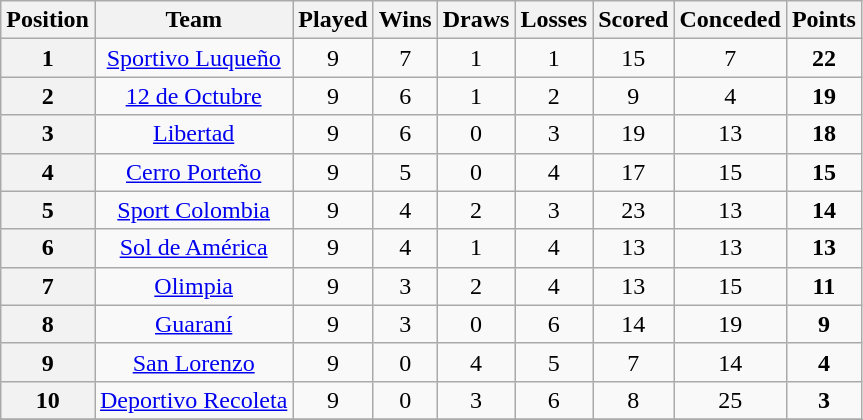<table class="wikitable" style="text-align:center">
<tr>
<th>Position</th>
<th>Team</th>
<th>Played</th>
<th>Wins</th>
<th>Draws</th>
<th>Losses</th>
<th>Scored</th>
<th>Conceded</th>
<th>Points</th>
</tr>
<tr>
<th>1</th>
<td><a href='#'>Sportivo Luqueño</a></td>
<td>9</td>
<td>7</td>
<td>1</td>
<td>1</td>
<td>15</td>
<td>7</td>
<td><strong>22</strong></td>
</tr>
<tr>
<th>2</th>
<td><a href='#'>12 de Octubre</a></td>
<td>9</td>
<td>6</td>
<td>1</td>
<td>2</td>
<td>9</td>
<td>4</td>
<td><strong>19</strong></td>
</tr>
<tr>
<th>3</th>
<td><a href='#'>Libertad</a></td>
<td>9</td>
<td>6</td>
<td>0</td>
<td>3</td>
<td>19</td>
<td>13</td>
<td><strong>18</strong></td>
</tr>
<tr>
<th>4</th>
<td><a href='#'>Cerro Porteño</a></td>
<td>9</td>
<td>5</td>
<td>0</td>
<td>4</td>
<td>17</td>
<td>15</td>
<td><strong>15</strong></td>
</tr>
<tr>
<th>5</th>
<td><a href='#'>Sport Colombia</a></td>
<td>9</td>
<td>4</td>
<td>2</td>
<td>3</td>
<td>23</td>
<td>13</td>
<td><strong>14</strong></td>
</tr>
<tr>
<th>6</th>
<td><a href='#'>Sol de América</a></td>
<td>9</td>
<td>4</td>
<td>1</td>
<td>4</td>
<td>13</td>
<td>13</td>
<td><strong>13</strong></td>
</tr>
<tr>
<th>7</th>
<td><a href='#'>Olimpia</a></td>
<td>9</td>
<td>3</td>
<td>2</td>
<td>4</td>
<td>13</td>
<td>15</td>
<td><strong>11</strong></td>
</tr>
<tr>
<th>8</th>
<td><a href='#'>Guaraní</a></td>
<td>9</td>
<td>3</td>
<td>0</td>
<td>6</td>
<td>14</td>
<td>19</td>
<td><strong>9</strong></td>
</tr>
<tr>
<th>9</th>
<td><a href='#'>San Lorenzo</a></td>
<td>9</td>
<td>0</td>
<td>4</td>
<td>5</td>
<td>7</td>
<td>14</td>
<td><strong>4</strong></td>
</tr>
<tr>
<th>10</th>
<td><a href='#'>Deportivo Recoleta</a></td>
<td>9</td>
<td>0</td>
<td>3</td>
<td>6</td>
<td>8</td>
<td>25</td>
<td><strong>3</strong></td>
</tr>
<tr>
</tr>
</table>
